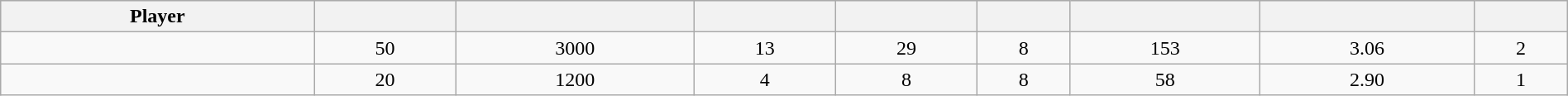<table class="wikitable sortable" style="width:100%;">
<tr style="text-align:center; background:#ddd;">
<th>Player</th>
<th></th>
<th></th>
<th></th>
<th></th>
<th></th>
<th></th>
<th></th>
<th></th>
</tr>
<tr align=center>
<td></td>
<td>50</td>
<td>3000</td>
<td>13</td>
<td>29</td>
<td>8</td>
<td>153</td>
<td>3.06</td>
<td>2</td>
</tr>
<tr align=center>
<td></td>
<td>20</td>
<td>1200</td>
<td>4</td>
<td>8</td>
<td>8</td>
<td>58</td>
<td>2.90</td>
<td>1</td>
</tr>
</table>
